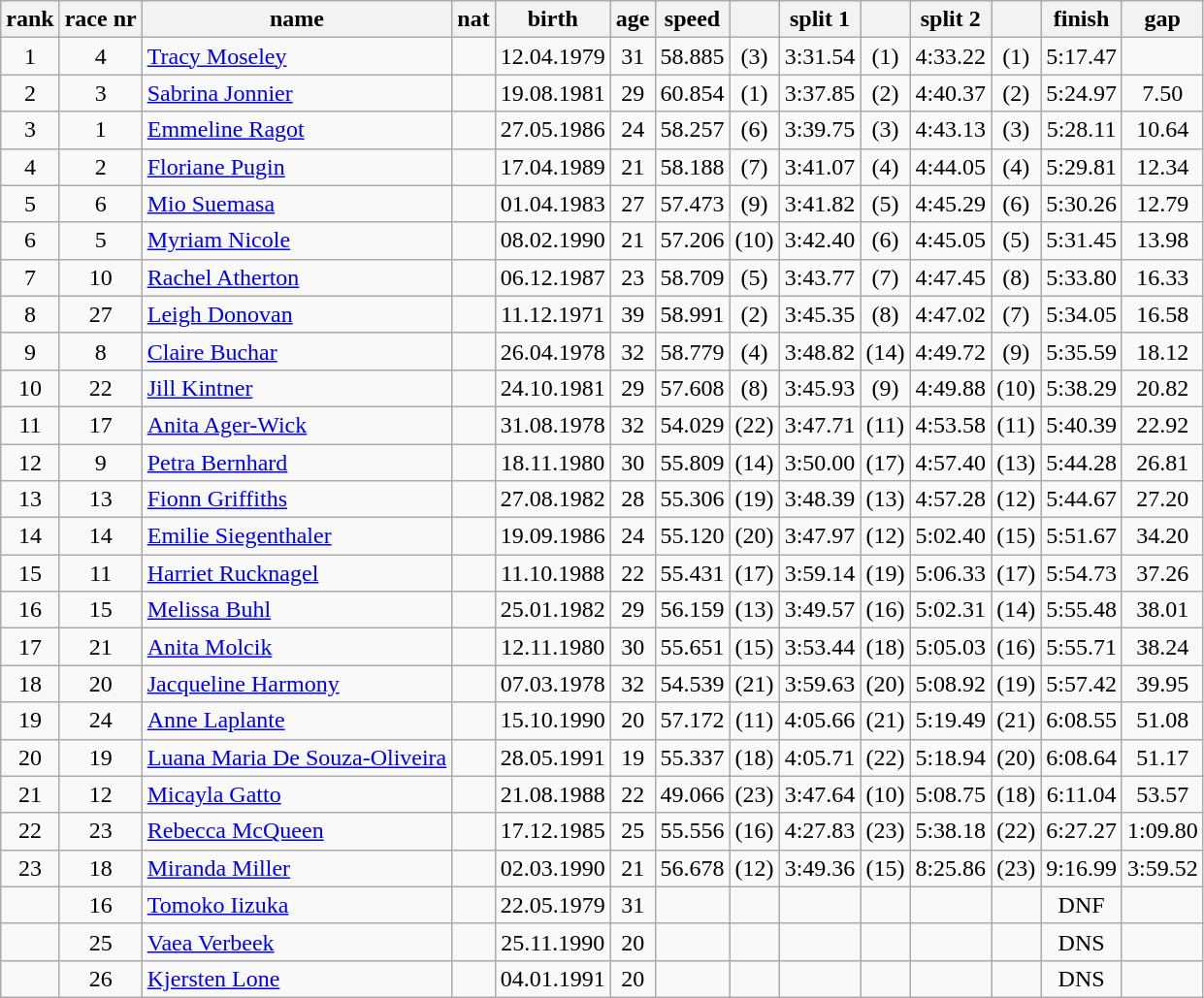<table class="wikitable" border="1" style="text-align:center">
<tr>
<th>rank</th>
<th>race nr</th>
<th>name</th>
<th>nat</th>
<th>birth</th>
<th>age</th>
<th>speed</th>
<th></th>
<th>split 1</th>
<th></th>
<th>split 2</th>
<th></th>
<th>finish</th>
<th>gap</th>
</tr>
<tr>
<td>1</td>
<td>4</td>
<td align=left><a href='#'>Tracy Moseley</a></td>
<td align=left></td>
<td>12.04.1979</td>
<td>31</td>
<td>58.885</td>
<td>(3)</td>
<td>3:31.54</td>
<td>(1)</td>
<td>4:33.22</td>
<td>(1)</td>
<td>5:17.47</td>
<td></td>
</tr>
<tr>
<td>2</td>
<td>3</td>
<td align=left><a href='#'>Sabrina Jonnier</a></td>
<td align=left></td>
<td>19.08.1981</td>
<td>29</td>
<td>60.854</td>
<td>(1)</td>
<td>3:37.85</td>
<td>(2)</td>
<td>4:40.37</td>
<td>(2)</td>
<td>5:24.97</td>
<td>7.50</td>
</tr>
<tr>
<td>3</td>
<td>1</td>
<td align=left><a href='#'>Emmeline Ragot</a></td>
<td align=left></td>
<td>27.05.1986</td>
<td>24</td>
<td>58.257</td>
<td>(6)</td>
<td>3:39.75</td>
<td>(3)</td>
<td>4:43.13</td>
<td>(3)</td>
<td>5:28.11</td>
<td>10.64</td>
</tr>
<tr>
<td>4</td>
<td>2</td>
<td align=left><a href='#'>Floriane Pugin</a></td>
<td align=left></td>
<td>17.04.1989</td>
<td>21</td>
<td>58.188</td>
<td>(7)</td>
<td>3:41.07</td>
<td>(4)</td>
<td>4:44.05</td>
<td>(4)</td>
<td>5:29.81</td>
<td>12.34</td>
</tr>
<tr>
<td>5</td>
<td>6</td>
<td align=left><a href='#'>Mio Suemasa</a></td>
<td align=left></td>
<td>01.04.1983</td>
<td>27</td>
<td>57.473</td>
<td>(9)</td>
<td>3:41.82</td>
<td>(5)</td>
<td>4:45.29</td>
<td>(6)</td>
<td>5:30.26</td>
<td>12.79</td>
</tr>
<tr>
<td>6</td>
<td>5</td>
<td align=left><a href='#'>Myriam Nicole</a></td>
<td align=left></td>
<td>08.02.1990</td>
<td>21</td>
<td>57.206</td>
<td>(10)</td>
<td>3:42.40</td>
<td>(6)</td>
<td>4:45.05</td>
<td>(5)</td>
<td>5:31.45</td>
<td>13.98</td>
</tr>
<tr>
<td>7</td>
<td>10</td>
<td align=left><a href='#'>Rachel Atherton</a></td>
<td align=left></td>
<td>06.12.1987</td>
<td>23</td>
<td>58.709</td>
<td>(5)</td>
<td>3:43.77</td>
<td>(7)</td>
<td>4:47.45</td>
<td>(8)</td>
<td>5:33.80</td>
<td>16.33</td>
</tr>
<tr>
<td>8</td>
<td>27</td>
<td align=left><a href='#'>Leigh Donovan</a></td>
<td align=left></td>
<td>11.12.1971</td>
<td>39</td>
<td>58.991</td>
<td>(2)</td>
<td>3:45.35</td>
<td>(8)</td>
<td>4:47.02</td>
<td>(7)</td>
<td>5:34.05</td>
<td>16.58</td>
</tr>
<tr>
<td>9</td>
<td>8</td>
<td align=left><a href='#'>Claire Buchar</a></td>
<td align=left></td>
<td>26.04.1978</td>
<td>32</td>
<td>58.779</td>
<td>(4)</td>
<td>3:48.82</td>
<td>(14)</td>
<td>4:49.72</td>
<td>(9)</td>
<td>5:35.59</td>
<td>18.12</td>
</tr>
<tr>
<td>10</td>
<td>22</td>
<td align=left><a href='#'>Jill Kintner</a></td>
<td align=left></td>
<td>24.10.1981</td>
<td>29</td>
<td>57.608</td>
<td>(8)</td>
<td>3:45.93</td>
<td>(9)</td>
<td>4:49.88</td>
<td>(10)</td>
<td>5:38.29</td>
<td>20.82</td>
</tr>
<tr>
<td>11</td>
<td>17</td>
<td align=left><a href='#'>Anita Ager-Wick</a></td>
<td align=left></td>
<td>31.08.1978</td>
<td>32</td>
<td>54.029</td>
<td>(22)</td>
<td>3:47.71</td>
<td>(11)</td>
<td>4:53.58</td>
<td>(11)</td>
<td>5:40.39</td>
<td>22.92</td>
</tr>
<tr>
<td>12</td>
<td>9</td>
<td align=left><a href='#'>Petra Bernhard</a></td>
<td align=left></td>
<td>18.11.1980</td>
<td>30</td>
<td>55.809</td>
<td>(14)</td>
<td>3:50.00</td>
<td>(17)</td>
<td>4:57.40</td>
<td>(13)</td>
<td>5:44.28</td>
<td>26.81</td>
</tr>
<tr>
<td>13</td>
<td>13</td>
<td align=left><a href='#'>Fionn Griffiths</a></td>
<td align=left></td>
<td>27.08.1982</td>
<td>28</td>
<td>55.306</td>
<td>(19)</td>
<td>3:48.39</td>
<td>(13)</td>
<td>4:57.28</td>
<td>(12)</td>
<td>5:44.67</td>
<td>27.20</td>
</tr>
<tr>
<td>14</td>
<td>14</td>
<td align=left><a href='#'>Emilie Siegenthaler</a></td>
<td align=left></td>
<td>19.09.1986</td>
<td>24</td>
<td>55.120</td>
<td>(20)</td>
<td>3:47.97</td>
<td>(12)</td>
<td>5:02.40</td>
<td>(15)</td>
<td>5:51.67</td>
<td>34.20</td>
</tr>
<tr>
<td>15</td>
<td>11</td>
<td align=left><a href='#'>Harriet Rucknagel</a></td>
<td align=left></td>
<td>11.10.1988</td>
<td>22</td>
<td>55.431</td>
<td>(17)</td>
<td>3:59.14</td>
<td>(19)</td>
<td>5:06.33</td>
<td>(17)</td>
<td>5:54.73</td>
<td>37.26</td>
</tr>
<tr>
<td>16</td>
<td>15</td>
<td align=left><a href='#'>Melissa Buhl</a></td>
<td align=left></td>
<td>25.01.1982</td>
<td>29</td>
<td>56.159</td>
<td>(13)</td>
<td>3:49.57</td>
<td>(16)</td>
<td>5:02.31</td>
<td>(14)</td>
<td>5:55.48</td>
<td>38.01</td>
</tr>
<tr>
<td>17</td>
<td>21</td>
<td align=left><a href='#'>Anita Molcik</a></td>
<td align=left></td>
<td>12.11.1980</td>
<td>30</td>
<td>55.651</td>
<td>(15)</td>
<td>3:53.44</td>
<td>(18)</td>
<td>5:05.03</td>
<td>(16)</td>
<td>5:55.71</td>
<td>38.24</td>
</tr>
<tr>
<td>18</td>
<td>20</td>
<td align=left><a href='#'>Jacqueline Harmony</a></td>
<td align=left></td>
<td>07.03.1978</td>
<td>32</td>
<td>54.539</td>
<td>(21)</td>
<td>3:59.63</td>
<td>(20)</td>
<td>5:08.92</td>
<td>(19)</td>
<td>5:57.42</td>
<td>39.95</td>
</tr>
<tr>
<td>19</td>
<td>24</td>
<td align=left><a href='#'>Anne Laplante</a></td>
<td align=left></td>
<td>15.10.1990</td>
<td>20</td>
<td>57.172</td>
<td>(11)</td>
<td>4:05.66</td>
<td>(21)</td>
<td>5:19.49</td>
<td>(21)</td>
<td>6:08.55</td>
<td>51.08</td>
</tr>
<tr>
<td>20</td>
<td>19</td>
<td align=left><a href='#'>Luana Maria De Souza-Oliveira</a></td>
<td align=left></td>
<td>28.05.1991</td>
<td>19</td>
<td>55.337</td>
<td>(18)</td>
<td>4:05.71</td>
<td>(22)</td>
<td>5:18.94</td>
<td>(20)</td>
<td>6:08.64</td>
<td>51.17</td>
</tr>
<tr>
<td>21</td>
<td>12</td>
<td align=left><a href='#'>Micayla Gatto</a></td>
<td align=left></td>
<td>21.08.1988</td>
<td>22</td>
<td>49.066</td>
<td>(23)</td>
<td>3:47.64</td>
<td>(10)</td>
<td>5:08.75</td>
<td>(18)</td>
<td>6:11.04</td>
<td>53.57</td>
</tr>
<tr>
<td>22</td>
<td>23</td>
<td align=left><a href='#'>Rebecca McQueen</a></td>
<td align=left></td>
<td>17.12.1985</td>
<td>25</td>
<td>55.556</td>
<td>(16)</td>
<td>4:27.83</td>
<td>(23)</td>
<td>5:38.18</td>
<td>(22)</td>
<td>6:27.27</td>
<td>1:09.80</td>
</tr>
<tr>
<td>23</td>
<td>18</td>
<td align=left><a href='#'>Miranda Miller</a></td>
<td align=left></td>
<td>02.03.1990</td>
<td>21</td>
<td>56.678</td>
<td>(12)</td>
<td>3:49.36</td>
<td>(15)</td>
<td>8:25.86</td>
<td>(23)</td>
<td>9:16.99</td>
<td>3:59.52</td>
</tr>
<tr>
<td></td>
<td>16</td>
<td align=left><a href='#'>Tomoko Iizuka</a></td>
<td align=left></td>
<td>22.05.1979</td>
<td>31</td>
<td></td>
<td></td>
<td></td>
<td></td>
<td></td>
<td></td>
<td>DNF</td>
<td></td>
</tr>
<tr>
<td></td>
<td>25</td>
<td align=left><a href='#'>Vaea Verbeek</a></td>
<td align=left></td>
<td>25.11.1990</td>
<td>20</td>
<td></td>
<td></td>
<td></td>
<td></td>
<td></td>
<td></td>
<td>DNS</td>
<td></td>
</tr>
<tr>
<td></td>
<td>26</td>
<td align=left><a href='#'>Kjersten Lone</a></td>
<td align=left></td>
<td>04.01.1991</td>
<td>20</td>
<td></td>
<td></td>
<td></td>
<td></td>
<td></td>
<td></td>
<td>DNS</td>
<td></td>
</tr>
</table>
